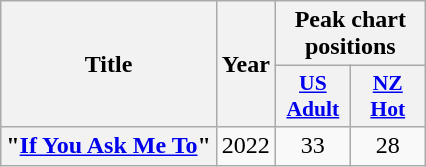<table class="wikitable plainrowheaders" style="text-align:center;">
<tr>
<th scope="col" rowspan="2">Title</th>
<th scope="col" rowspan="2">Year</th>
<th scope="col" colspan="2">Peak chart positions</th>
</tr>
<tr>
<th scope="col" style="width:3em; font-size:90%"><a href='#'>US<br>Adult</a><br></th>
<th scope="col" style="width:3em; font-size:90%"><a href='#'>NZ<br>Hot</a><br></th>
</tr>
<tr>
<th scope="row">"<a href='#'>If You Ask Me To</a>"</th>
<td>2022</td>
<td>33</td>
<td>28</td>
</tr>
</table>
